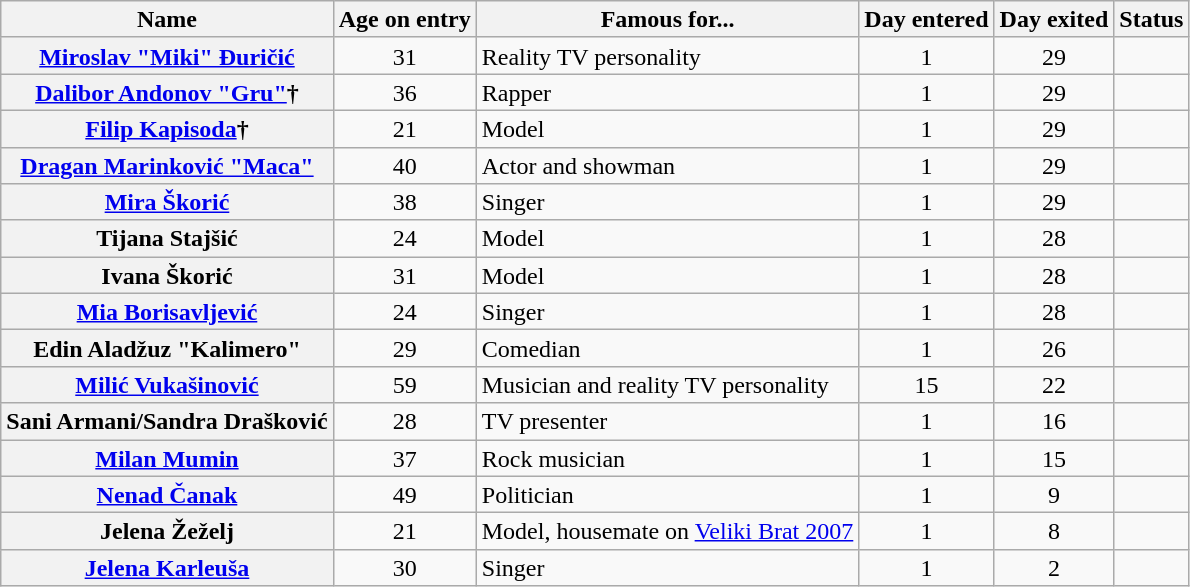<table class="wikitable sortable" style="text-align:left; line-height:17px; width:auto;">
<tr>
<th>Name</th>
<th>Age on entry</th>
<th>Famous for...</th>
<th>Day entered</th>
<th>Day exited</th>
<th>Status</th>
</tr>
<tr>
<th><a href='#'>Miroslav "Miki" Đuričić</a></th>
<td align="center">31</td>
<td>Reality TV personality</td>
<td align="center">1</td>
<td align="center">29</td>
<td></td>
</tr>
<tr>
<th><a href='#'>Dalibor Andonov "Gru"</a>†</th>
<td align="center">36</td>
<td>Rapper</td>
<td align="center">1</td>
<td align="center">29</td>
<td></td>
</tr>
<tr>
<th><a href='#'>Filip Kapisoda</a>†</th>
<td align="center">21</td>
<td>Model</td>
<td align="center">1</td>
<td align="center">29</td>
<td></td>
</tr>
<tr>
<th><a href='#'>Dragan Marinković "Maca"</a></th>
<td align="center">40</td>
<td>Actor and showman</td>
<td align="center">1</td>
<td align="center">29</td>
<td></td>
</tr>
<tr>
<th><a href='#'>Mira Škorić</a></th>
<td align="center">38</td>
<td>Singer</td>
<td align="center">1</td>
<td align="center">29</td>
<td></td>
</tr>
<tr>
<th>Tijana Stajšić</th>
<td align="center">24</td>
<td>Model</td>
<td align="center">1</td>
<td align="center">28</td>
<td></td>
</tr>
<tr>
<th>Ivana Škorić</th>
<td align="center">31</td>
<td>Model</td>
<td align="center">1</td>
<td align="center">28</td>
<td></td>
</tr>
<tr>
<th><a href='#'>Mia Borisavljević</a></th>
<td align="center">24</td>
<td>Singer</td>
<td align="center">1</td>
<td align="center">28</td>
<td></td>
</tr>
<tr>
<th>Edin Aladžuz "Kalimero"</th>
<td align="center">29</td>
<td>Comedian</td>
<td align="center">1</td>
<td align="center">26</td>
<td></td>
</tr>
<tr>
<th><a href='#'>Milić Vukašinović</a></th>
<td align="center">59</td>
<td>Musician and reality TV personality</td>
<td align="center">15</td>
<td align="center">22</td>
<td></td>
</tr>
<tr>
<th>Sani Armani/Sandra Drašković</th>
<td align="center">28</td>
<td>TV presenter</td>
<td align="center">1</td>
<td align="center">16</td>
<td></td>
</tr>
<tr>
<th><a href='#'>Milan Mumin</a></th>
<td align="center">37</td>
<td>Rock musician</td>
<td align="center">1</td>
<td align="center">15</td>
<td></td>
</tr>
<tr>
<th><a href='#'>Nenad Čanak</a></th>
<td align="center">49</td>
<td>Politician</td>
<td align="center">1</td>
<td align="center">9</td>
<td></td>
</tr>
<tr>
<th>Jelena Žeželj</th>
<td align="center">21</td>
<td>Model, housemate on <a href='#'>Veliki Brat 2007</a></td>
<td align="center">1</td>
<td align="center">8</td>
<td></td>
</tr>
<tr>
<th><a href='#'>Jelena Karleuša</a></th>
<td align="center">30</td>
<td>Singer</td>
<td align="center">1</td>
<td align="center">2</td>
<td></td>
</tr>
</table>
